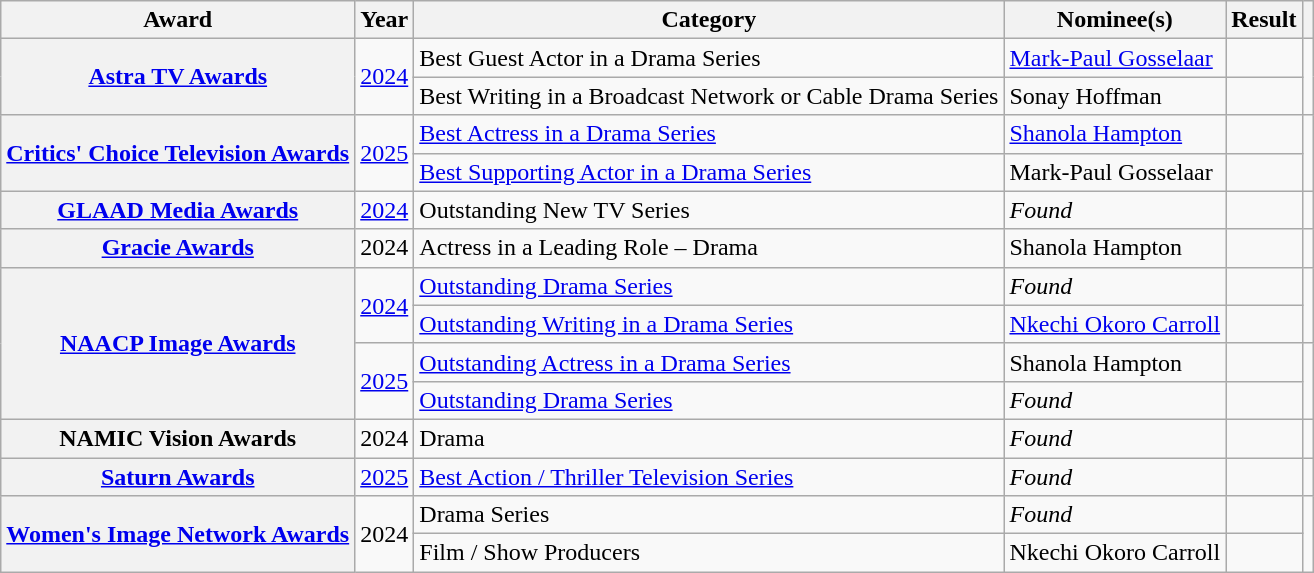<table class="wikitable sortable plainrowheaders">
<tr>
<th scope="col">Award</th>
<th scope="col">Year</th>
<th scope="col">Category</th>
<th scope="col">Nominee(s)</th>
<th scope="col">Result</th>
<th scope="col" class="unsortable"></th>
</tr>
<tr>
<th scope="row" rowspan="2"><a href='#'>Astra TV Awards</a></th>
<td rowspan="2"><a href='#'>2024</a></td>
<td>Best Guest Actor in a Drama Series</td>
<td><a href='#'>Mark-Paul Gosselaar</a></td>
<td></td>
<td align="center" rowspan="2"></td>
</tr>
<tr>
<td>Best Writing in a Broadcast Network or Cable Drama Series</td>
<td>Sonay Hoffman </td>
<td></td>
</tr>
<tr>
<th scope="row" rowspan="2"><a href='#'>Critics' Choice Television Awards</a></th>
<td rowspan="2"><a href='#'>2025</a></td>
<td><a href='#'>Best Actress in a Drama Series</a></td>
<td><a href='#'>Shanola Hampton</a></td>
<td></td>
<td align="center" rowspan="2"></td>
</tr>
<tr>
<td><a href='#'>Best Supporting Actor in a Drama Series</a></td>
<td>Mark-Paul Gosselaar</td>
<td></td>
</tr>
<tr>
<th scope="row"><a href='#'>GLAAD Media Awards</a></th>
<td><a href='#'>2024</a></td>
<td>Outstanding New TV Series</td>
<td><em>Found</em></td>
<td></td>
<td align="center"></td>
</tr>
<tr>
<th scope="row"><a href='#'>Gracie Awards</a></th>
<td>2024</td>
<td>Actress in a Leading Role – Drama</td>
<td>Shanola Hampton</td>
<td></td>
<td align="center"></td>
</tr>
<tr>
<th scope="row" rowspan="4"><a href='#'>NAACP Image Awards</a></th>
<td rowspan="2"><a href='#'>2024</a></td>
<td><a href='#'>Outstanding Drama Series</a></td>
<td><em>Found</em></td>
<td></td>
<td align="center" rowspan="2"></td>
</tr>
<tr>
<td><a href='#'>Outstanding Writing in a Drama Series</a></td>
<td><a href='#'>Nkechi Okoro Carroll</a></td>
<td></td>
</tr>
<tr>
<td rowspan="2"><a href='#'>2025</a></td>
<td><a href='#'>Outstanding Actress in a Drama Series</a></td>
<td>Shanola Hampton</td>
<td></td>
<td align="center" rowspan="2"></td>
</tr>
<tr>
<td><a href='#'>Outstanding Drama Series</a></td>
<td><em>Found</em></td>
<td></td>
</tr>
<tr>
<th scope="row">NAMIC Vision Awards</th>
<td>2024</td>
<td>Drama</td>
<td><em>Found</em></td>
<td></td>
<td align="center"></td>
</tr>
<tr>
<th scope="row"><a href='#'>Saturn Awards</a></th>
<td><a href='#'>2025</a></td>
<td><a href='#'>Best Action / Thriller Television Series</a></td>
<td><em>Found</em></td>
<td></td>
<td align="center"></td>
</tr>
<tr>
<th scope="row" rowspan="2"><a href='#'>Women's Image Network Awards</a></th>
<td rowspan="2">2024</td>
<td>Drama Series</td>
<td><em>Found</em> </td>
<td></td>
<td align="center" rowspan="2"></td>
</tr>
<tr>
<td>Film / Show Producers</td>
<td>Nkechi Okoro Carroll </td>
<td></td>
</tr>
</table>
